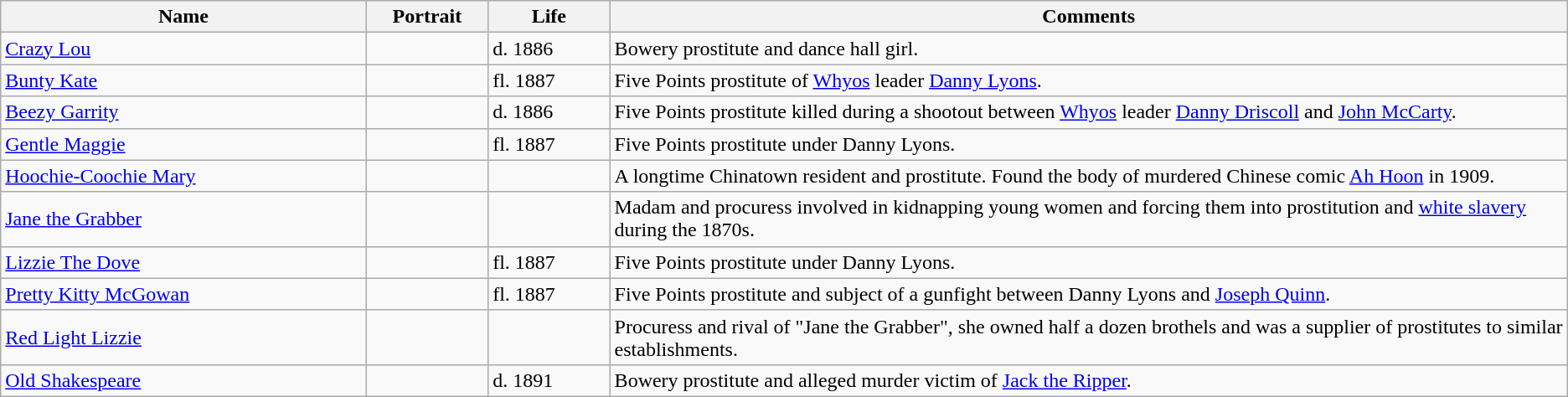<table class=wikitable>
<tr>
<th width="21%">Name</th>
<th width="7%">Portrait</th>
<th width="7%">Life</th>
<th width="55%">Comments</th>
</tr>
<tr>
<td><a href='#'>Crazy Lou</a></td>
<td></td>
<td>d. 1886</td>
<td>Bowery prostitute and dance hall girl.</td>
</tr>
<tr>
<td><a href='#'>Bunty Kate</a></td>
<td></td>
<td>fl. 1887</td>
<td>Five Points prostitute of <a href='#'>Whyos</a> leader <a href='#'>Danny Lyons</a>.</td>
</tr>
<tr>
<td><a href='#'>Beezy Garrity</a></td>
<td></td>
<td>d. 1886</td>
<td>Five Points prostitute killed during a shootout between <a href='#'>Whyos</a> leader <a href='#'>Danny Driscoll</a> and <a href='#'>John McCarty</a>.</td>
</tr>
<tr>
<td><a href='#'>Gentle Maggie</a></td>
<td></td>
<td>fl. 1887</td>
<td>Five Points prostitute under Danny Lyons.</td>
</tr>
<tr>
<td><a href='#'>Hoochie-Coochie Mary</a></td>
<td></td>
<td></td>
<td>A longtime Chinatown resident and prostitute. Found the body of murdered Chinese comic <a href='#'>Ah Hoon</a> in 1909.</td>
</tr>
<tr>
<td><a href='#'>Jane the Grabber</a></td>
<td></td>
<td></td>
<td>Madam and procuress involved in kidnapping young women and forcing them into prostitution and <a href='#'>white slavery</a> during the 1870s.</td>
</tr>
<tr>
<td><a href='#'>Lizzie The Dove</a></td>
<td></td>
<td>fl. 1887</td>
<td>Five Points prostitute under Danny Lyons.</td>
</tr>
<tr>
<td><a href='#'>Pretty Kitty McGowan</a></td>
<td></td>
<td>fl. 1887</td>
<td>Five Points prostitute and subject of a gunfight between Danny Lyons and <a href='#'>Joseph Quinn</a>.</td>
</tr>
<tr>
<td><a href='#'>Red Light Lizzie</a></td>
<td></td>
<td></td>
<td>Procuress and rival of "Jane the Grabber", she owned half a dozen brothels and was a supplier of prostitutes to similar establishments.</td>
</tr>
<tr>
<td><a href='#'>Old Shakespeare</a></td>
<td></td>
<td>d. 1891</td>
<td>Bowery prostitute and alleged murder victim of <a href='#'>Jack the Ripper</a>.</td>
</tr>
</table>
